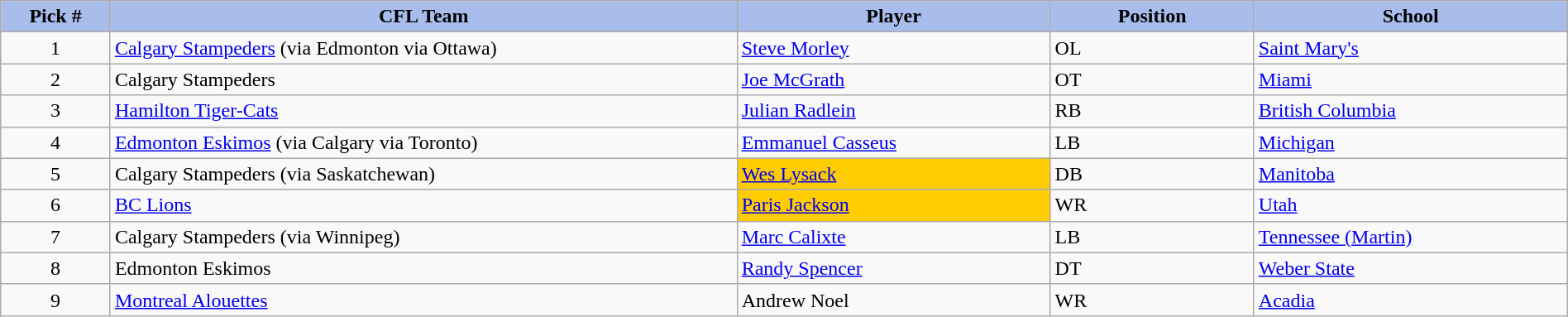<table class="wikitable" style="width: 100%">
<tr>
<th style="background:#A8BDEC;" width=7%>Pick #</th>
<th width=40% style="background:#A8BDEC;">CFL Team</th>
<th width=20% style="background:#A8BDEC;">Player</th>
<th width=13% style="background:#A8BDEC;">Position</th>
<th width=20% style="background:#A8BDEC;">School</th>
</tr>
<tr>
<td align=center>1</td>
<td><a href='#'>Calgary Stampeders</a> (via Edmonton via Ottawa)</td>
<td><a href='#'>Steve Morley</a></td>
<td>OL</td>
<td><a href='#'>Saint Mary's</a></td>
</tr>
<tr>
<td align=center>2</td>
<td>Calgary Stampeders</td>
<td><a href='#'>Joe McGrath</a></td>
<td>OT</td>
<td><a href='#'>Miami</a></td>
</tr>
<tr>
<td align=center>3</td>
<td><a href='#'>Hamilton Tiger-Cats</a></td>
<td><a href='#'>Julian Radlein</a></td>
<td>RB</td>
<td><a href='#'>British Columbia</a></td>
</tr>
<tr>
<td align=center>4</td>
<td><a href='#'>Edmonton Eskimos</a> (via Calgary via Toronto)</td>
<td><a href='#'>Emmanuel Casseus</a></td>
<td>LB</td>
<td><a href='#'>Michigan</a></td>
</tr>
<tr>
<td align=center>5</td>
<td>Calgary Stampeders (via Saskatchewan)</td>
<td bgcolor="#FFCC00"><a href='#'>Wes Lysack</a></td>
<td>DB</td>
<td><a href='#'>Manitoba</a></td>
</tr>
<tr>
<td align=center>6</td>
<td><a href='#'>BC Lions</a></td>
<td bgcolor="#FFCC00"><a href='#'>Paris Jackson</a></td>
<td>WR</td>
<td><a href='#'>Utah</a></td>
</tr>
<tr>
<td align=center>7</td>
<td>Calgary Stampeders (via Winnipeg)</td>
<td><a href='#'>Marc Calixte</a></td>
<td>LB</td>
<td><a href='#'>Tennessee (Martin)</a></td>
</tr>
<tr>
<td align=center>8</td>
<td>Edmonton Eskimos</td>
<td><a href='#'>Randy Spencer</a></td>
<td>DT</td>
<td><a href='#'>Weber State</a></td>
</tr>
<tr>
<td align=center>9</td>
<td><a href='#'>Montreal Alouettes</a></td>
<td>Andrew Noel</td>
<td>WR</td>
<td><a href='#'>Acadia</a></td>
</tr>
</table>
